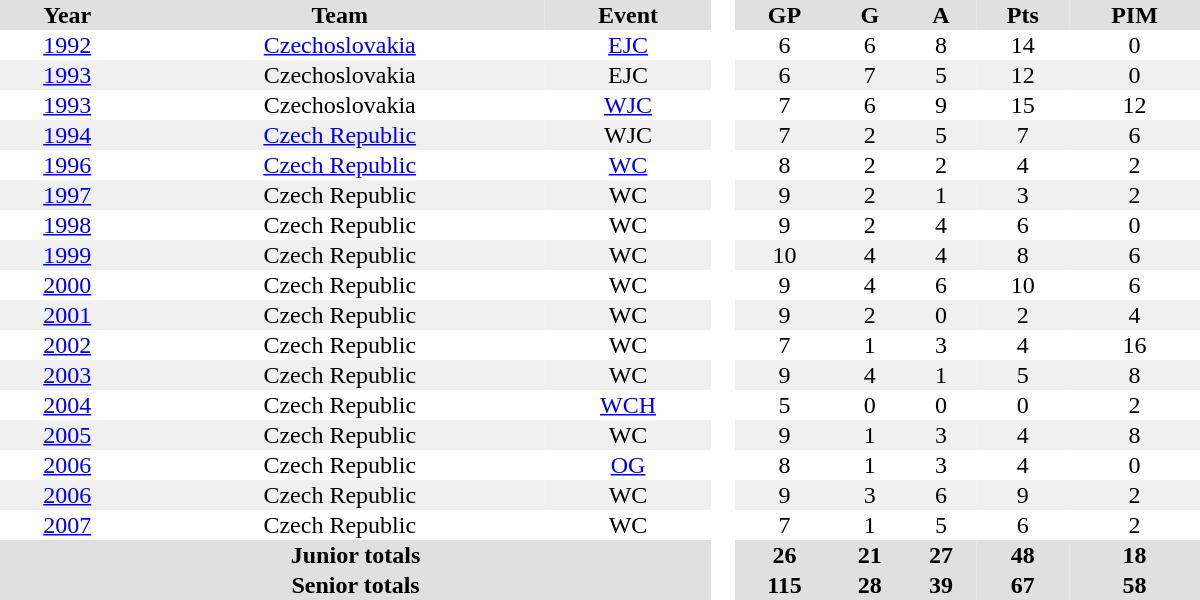<table border="0" cellpadding="1" cellspacing="0" style="text-align:center; width:50em">
<tr ALIGN="center" bgcolor="#e0e0e0">
<th>Year</th>
<th>Team</th>
<th>Event</th>
<th rowspan="99" bgcolor="#ffffff"> </th>
<th>GP</th>
<th>G</th>
<th>A</th>
<th>Pts</th>
<th>PIM</th>
</tr>
<tr>
<td><a href='#'>1992</a></td>
<td><a href='#'>Czechoslovakia</a></td>
<td><a href='#'>EJC</a></td>
<td>6</td>
<td>6</td>
<td>8</td>
<td>14</td>
<td>0</td>
</tr>
<tr bgcolor="#f0f0f0">
<td><a href='#'>1993</a></td>
<td>Czechoslovakia</td>
<td>EJC</td>
<td>6</td>
<td>7</td>
<td>5</td>
<td>12</td>
<td>0</td>
</tr>
<tr>
<td><a href='#'>1993</a></td>
<td>Czechoslovakia</td>
<td><a href='#'>WJC</a></td>
<td>7</td>
<td>6</td>
<td>9</td>
<td>15</td>
<td>12</td>
</tr>
<tr bgcolor="#f0f0f0">
<td><a href='#'>1994</a></td>
<td><a href='#'>Czech Republic</a></td>
<td>WJC</td>
<td>7</td>
<td>2</td>
<td>5</td>
<td>7</td>
<td>6</td>
</tr>
<tr>
<td><a href='#'>1996</a></td>
<td><a href='#'>Czech Republic</a></td>
<td><a href='#'>WC</a></td>
<td>8</td>
<td>2</td>
<td>2</td>
<td>4</td>
<td>2</td>
</tr>
<tr bgcolor="#f0f0f0">
<td><a href='#'>1997</a></td>
<td>Czech Republic</td>
<td>WC</td>
<td>9</td>
<td>2</td>
<td>1</td>
<td>3</td>
<td>2</td>
</tr>
<tr>
<td><a href='#'>1998</a></td>
<td>Czech Republic</td>
<td>WC</td>
<td>9</td>
<td>2</td>
<td>4</td>
<td>6</td>
<td>0</td>
</tr>
<tr bgcolor="#f0f0f0">
<td><a href='#'>1999</a></td>
<td>Czech Republic</td>
<td>WC</td>
<td>10</td>
<td>4</td>
<td>4</td>
<td>8</td>
<td>6</td>
</tr>
<tr>
<td><a href='#'>2000</a></td>
<td>Czech Republic</td>
<td>WC</td>
<td>9</td>
<td>4</td>
<td>6</td>
<td>10</td>
<td>6</td>
</tr>
<tr bgcolor="#f0f0f0">
<td><a href='#'>2001</a></td>
<td>Czech Republic</td>
<td>WC</td>
<td>9</td>
<td>2</td>
<td>0</td>
<td>2</td>
<td>4</td>
</tr>
<tr>
<td><a href='#'>2002</a></td>
<td>Czech Republic</td>
<td>WC</td>
<td>7</td>
<td>1</td>
<td>3</td>
<td>4</td>
<td>16</td>
</tr>
<tr bgcolor="#f0f0f0">
<td><a href='#'>2003</a></td>
<td>Czech Republic</td>
<td>WC</td>
<td>9</td>
<td>4</td>
<td>1</td>
<td>5</td>
<td>8</td>
</tr>
<tr>
<td><a href='#'>2004</a></td>
<td>Czech Republic</td>
<td><a href='#'>WCH</a></td>
<td>5</td>
<td>0</td>
<td>0</td>
<td>0</td>
<td>2</td>
</tr>
<tr bgcolor="#f0f0f0">
<td><a href='#'>2005</a></td>
<td>Czech Republic</td>
<td>WC</td>
<td>9</td>
<td>1</td>
<td>3</td>
<td>4</td>
<td>8</td>
</tr>
<tr>
<td><a href='#'>2006</a></td>
<td>Czech Republic</td>
<td><a href='#'>OG</a></td>
<td>8</td>
<td>1</td>
<td>3</td>
<td>4</td>
<td>0</td>
</tr>
<tr bgcolor="#f0f0f0">
<td><a href='#'>2006</a></td>
<td>Czech Republic</td>
<td>WC</td>
<td>9</td>
<td>3</td>
<td>6</td>
<td>9</td>
<td>2</td>
</tr>
<tr>
<td><a href='#'>2007</a></td>
<td>Czech Republic</td>
<td>WC</td>
<td>7</td>
<td>1</td>
<td>5</td>
<td>6</td>
<td>2</td>
</tr>
<tr bgcolor="#e0e0e0">
<th colspan="3">Junior totals</th>
<th>26</th>
<th>21</th>
<th>27</th>
<th>48</th>
<th>18</th>
</tr>
<tr bgcolor="#e0e0e0">
<th colspan="3">Senior totals</th>
<th>115</th>
<th>28</th>
<th>39</th>
<th>67</th>
<th>58</th>
</tr>
</table>
